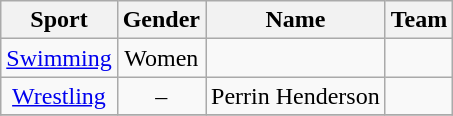<table class="wikitable" style="text-align: center;">
<tr>
<th>Sport</th>
<th>Gender</th>
<th>Name</th>
<th>Team</th>
</tr>
<tr>
<td><a href='#'>Swimming</a></td>
<td>Women</td>
<td></td>
<td></td>
</tr>
<tr>
<td><a href='#'>Wrestling</a></td>
<td>–</td>
<td>Perrin Henderson</td>
<td></td>
</tr>
<tr>
</tr>
</table>
